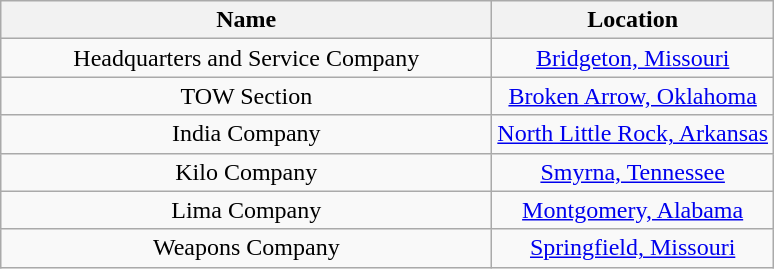<table class="wikitable" style="text-align: center;">
<tr>
<th style="width:20em">Name</th>
<th>Location</th>
</tr>
<tr>
<td style="text-align:center;">Headquarters and Service Company</td>
<td><a href='#'>Bridgeton, Missouri</a></td>
</tr>
<tr>
<td style="text-align:center;">TOW Section</td>
<td><a href='#'>Broken Arrow, Oklahoma</a></td>
</tr>
<tr>
<td style="text-align:center;">India Company</td>
<td><a href='#'>North Little Rock, Arkansas</a></td>
</tr>
<tr>
<td style="text-align:center;">Kilo Company</td>
<td><a href='#'>Smyrna, Tennessee</a></td>
</tr>
<tr>
<td style="text-align:center;">Lima Company</td>
<td><a href='#'>Montgomery, Alabama</a></td>
</tr>
<tr>
<td style="text-align:center;">Weapons Company</td>
<td><a href='#'>Springfield, Missouri</a></td>
</tr>
</table>
